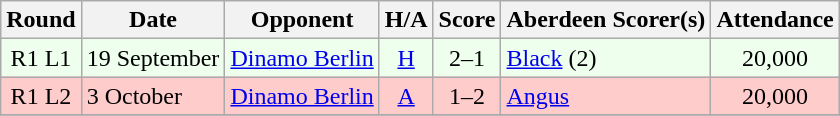<table class="wikitable" style="text-align:center">
<tr>
<th>Round</th>
<th>Date</th>
<th>Opponent</th>
<th>H/A</th>
<th>Score</th>
<th>Aberdeen Scorer(s)</th>
<th>Attendance</th>
</tr>
<tr bgcolor=#EEFFEE>
<td>R1 L1</td>
<td align=left>19 September</td>
<td align=left> <a href='#'>Dinamo Berlin</a></td>
<td><a href='#'>H</a></td>
<td>2–1</td>
<td align=left><a href='#'>Black</a> (2)</td>
<td>20,000</td>
</tr>
<tr bgcolor=#FFCCCC>
<td>R1 L2</td>
<td align=left>3 October</td>
<td align=left> <a href='#'>Dinamo Berlin</a></td>
<td><a href='#'>A</a></td>
<td>1–2</td>
<td align=left><a href='#'>Angus</a></td>
<td>20,000</td>
</tr>
<tr>
</tr>
</table>
